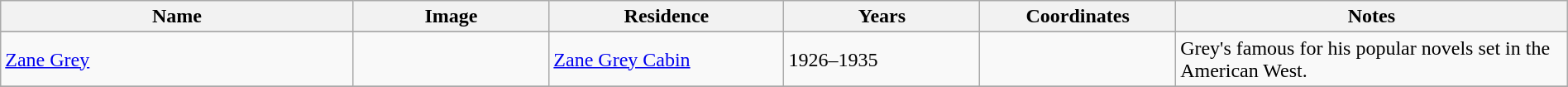<table class="wikitable sortable" style="width: 100%">
<tr>
<th width="18%">Name</th>
<th width="10%">Image</th>
<th width="12%">Residence</th>
<th width="10%">Years</th>
<th width="10%">Coordinates</th>
<th width="20%">Notes</th>
</tr>
<tr>
</tr>
<tr>
<td><a href='#'>Zane Grey</a></td>
<td></td>
<td><a href='#'>Zane Grey Cabin</a></td>
<td>1926–1935</td>
<td></td>
<td>Grey's famous for his popular novels set in the American West.</td>
</tr>
<tr>
</tr>
</table>
